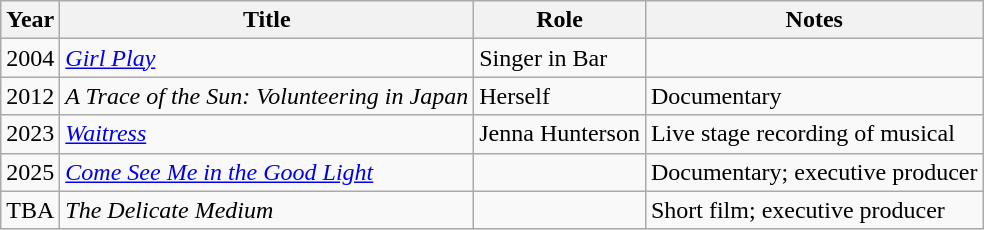<table class="wikitable sortable">
<tr>
<th>Year</th>
<th>Title</th>
<th>Role</th>
<th class="unsortable">Notes</th>
</tr>
<tr>
<td>2004</td>
<td><em><a href='#'>Girl Play</a></em></td>
<td>Singer in Bar</td>
<td></td>
</tr>
<tr>
<td>2012</td>
<td><em>A Trace of the Sun: Volunteering in Japan</em></td>
<td>Herself</td>
<td>Documentary</td>
</tr>
<tr>
<td>2023</td>
<td><em><a href='#'>Waitress</a></em></td>
<td>Jenna Hunterson</td>
<td>Live stage recording of musical</td>
</tr>
<tr>
<td>2025</td>
<td><em><a href='#'>Come See Me in the Good Light</a></em></td>
<td></td>
<td>Documentary; executive producer</td>
</tr>
<tr>
<td>TBA</td>
<td><em>The Delicate Medium</em></td>
<td></td>
<td>Short film; executive producer</td>
</tr>
</table>
